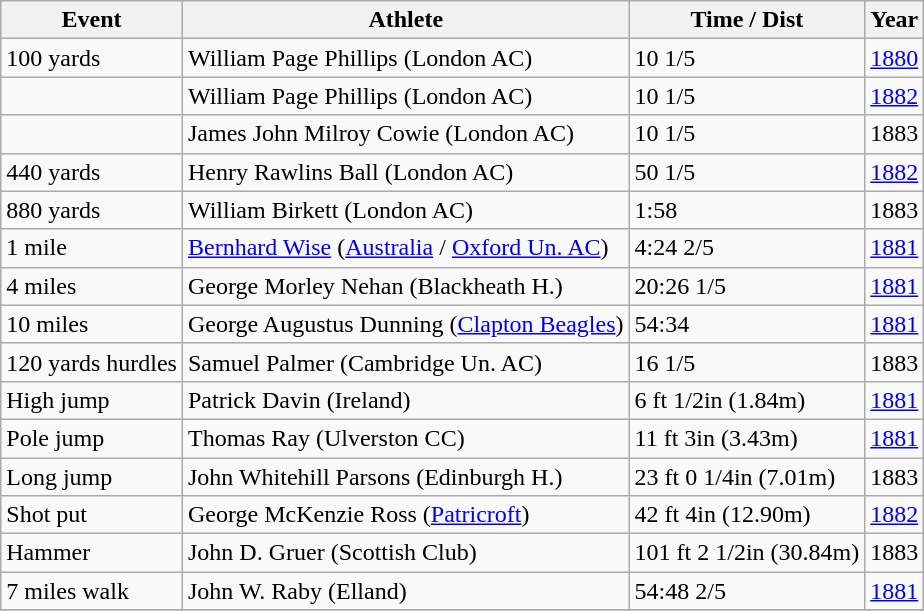<table class="wikitable">
<tr>
<th>Event</th>
<th>Athlete</th>
<th>Time / Dist</th>
<th>Year</th>
</tr>
<tr>
<td>100 yards</td>
<td>William Page Phillips (London AC)</td>
<td>10 1/5</td>
<td><a href='#'>1880</a></td>
</tr>
<tr>
<td></td>
<td>William Page Phillips (London AC)</td>
<td>10 1/5</td>
<td><a href='#'>1882</a></td>
</tr>
<tr>
<td></td>
<td>James John Milroy Cowie (London AC)</td>
<td>10 1/5</td>
<td>1883</td>
</tr>
<tr>
<td>440 yards</td>
<td>Henry Rawlins Ball (London AC)</td>
<td>50 1/5</td>
<td><a href='#'>1882</a></td>
</tr>
<tr>
<td>880 yards</td>
<td>William Birkett (London AC)</td>
<td>1:58</td>
<td>1883</td>
</tr>
<tr>
<td>1 mile</td>
<td><a href='#'>Bernhard Wise</a> (<a href='#'>Australia</a> / <a href='#'>Oxford Un. AC</a>)</td>
<td>4:24 2/5</td>
<td><a href='#'>1881</a></td>
</tr>
<tr>
<td>4 miles</td>
<td>George Morley Nehan (Blackheath H.)</td>
<td>20:26 1/5</td>
<td><a href='#'>1881</a></td>
</tr>
<tr>
<td>10 miles</td>
<td>George Augustus Dunning (<a href='#'>Clapton Beagles</a>)</td>
<td>54:34</td>
<td><a href='#'>1881</a></td>
</tr>
<tr>
<td>120 yards hurdles</td>
<td>Samuel Palmer (Cambridge Un. AC)</td>
<td>16 1/5</td>
<td>1883</td>
</tr>
<tr>
<td>High jump</td>
<td>Patrick Davin (Ireland)</td>
<td>6 ft 1/2in (1.84m)</td>
<td><a href='#'>1881</a></td>
</tr>
<tr>
<td>Pole jump</td>
<td>Thomas Ray (Ulverston CC)</td>
<td>11 ft 3in (3.43m)</td>
<td><a href='#'>1881</a></td>
</tr>
<tr>
<td>Long jump</td>
<td>John Whitehill Parsons (Edinburgh H.)</td>
<td>23 ft 0 1/4in (7.01m)</td>
<td>1883</td>
</tr>
<tr>
<td>Shot put</td>
<td>George McKenzie Ross (<a href='#'>Patricroft</a>)</td>
<td>42 ft 4in (12.90m)</td>
<td><a href='#'>1882</a></td>
</tr>
<tr>
<td>Hammer</td>
<td>John D. Gruer (Scottish Club)</td>
<td>101 ft 2 1/2in (30.84m)</td>
<td>1883</td>
</tr>
<tr>
<td>7 miles walk</td>
<td>John W. Raby (Elland)</td>
<td>54:48 2/5</td>
<td><a href='#'>1881</a></td>
</tr>
<tr>
</tr>
</table>
